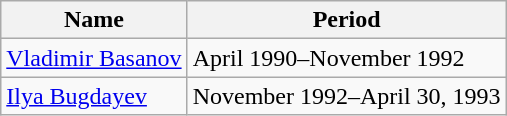<table class="wikitable">
<tr>
<th>Name</th>
<th>Period</th>
</tr>
<tr>
<td><a href='#'>Vladimir Basanov</a></td>
<td>April 1990–November 1992</td>
</tr>
<tr>
<td><a href='#'>Ilya Bugdayev</a></td>
<td>November 1992–April 30, 1993</td>
</tr>
</table>
